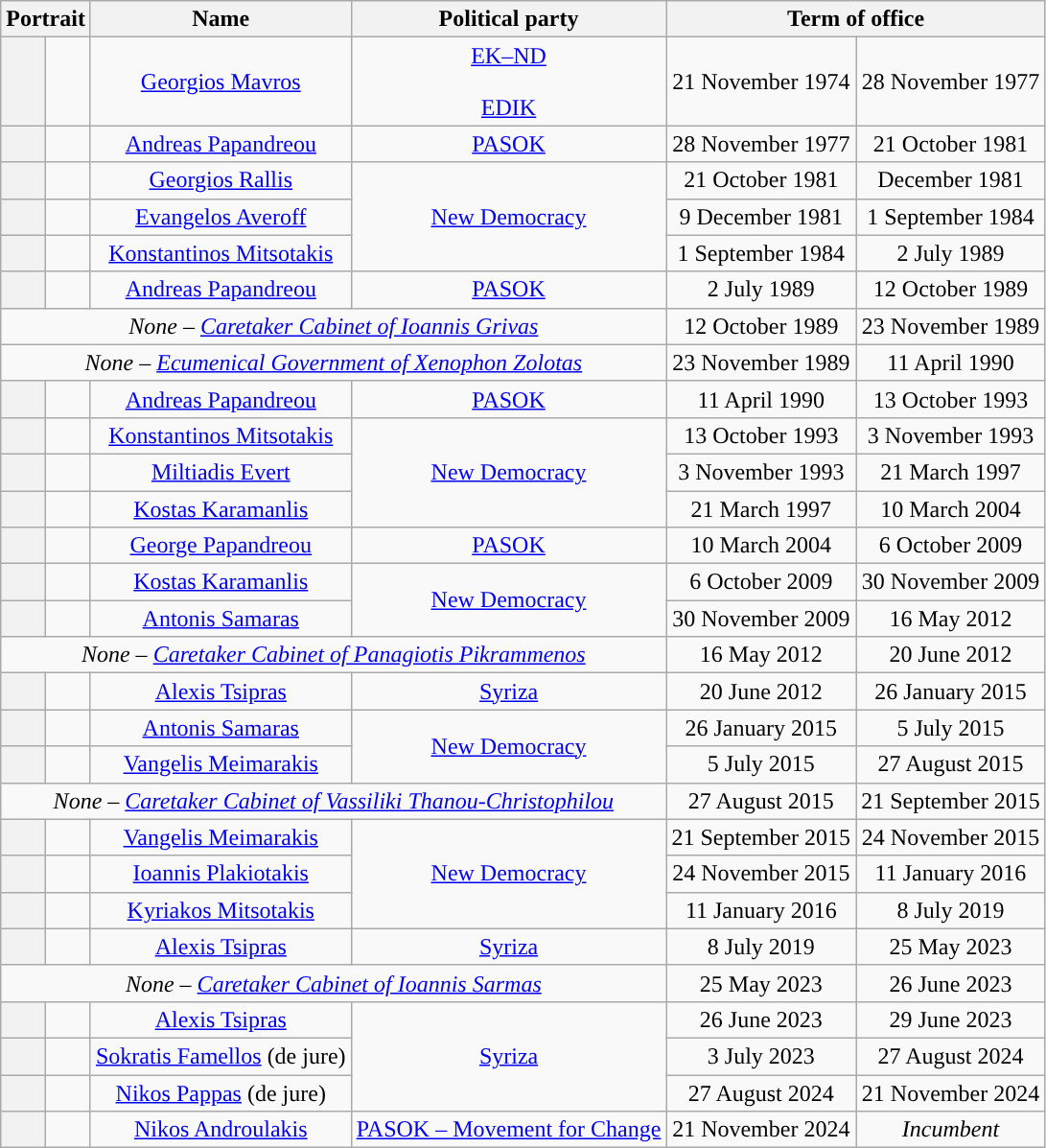<table class="wikitable" style="text-align:center;">
<tr>
<th colspan=2>Portrait</th>
<th>Name</th>
<th>Political party</th>
<th colspan=2>Term of office</th>
</tr>
<tr>
<th style="background:"></th>
<td></td>
<td><a href='#'>Georgios Mavros</a></td>
<td><a href='#'>EK–ND</a><br><br><a href='#'>EDIK</a></td>
<td>21 November 1974</td>
<td>28 November 1977</td>
</tr>
<tr>
<th style="background:"></th>
<td></td>
<td><a href='#'>Andreas Papandreou</a></td>
<td><a href='#'>PASOK</a></td>
<td>28 November 1977</td>
<td>21 October 1981</td>
</tr>
<tr>
<th style="background:"></th>
<td></td>
<td><a href='#'>Georgios Rallis</a></td>
<td rowspan="3"><a href='#'>New Democracy</a></td>
<td>21 October 1981</td>
<td>December 1981</td>
</tr>
<tr>
<th style="background:"></th>
<td></td>
<td><a href='#'>Evangelos Averoff</a></td>
<td>9 December 1981</td>
<td>1 September 1984</td>
</tr>
<tr>
<th style="background:"></th>
<td></td>
<td><a href='#'>Konstantinos Mitsotakis</a></td>
<td>1 September 1984</td>
<td>2 July 1989</td>
</tr>
<tr>
<th style="background:"></th>
<td></td>
<td><a href='#'>Andreas Papandreou</a></td>
<td><a href='#'>PASOK</a></td>
<td>2 July 1989</td>
<td>12 October 1989</td>
</tr>
<tr>
<td colspan=4><em>None – <a href='#'>Caretaker Cabinet of Ioannis Grivas</a></em></td>
<td>12 October 1989</td>
<td>23 November 1989</td>
</tr>
<tr>
<td colspan=4><em>None – <a href='#'>Ecumenical Government of Xenophon Zolotas</a></em></td>
<td>23 November 1989</td>
<td>11 April 1990</td>
</tr>
<tr>
<th style="background:"></th>
<td></td>
<td><a href='#'>Andreas Papandreou</a></td>
<td><a href='#'>PASOK</a></td>
<td>11 April 1990</td>
<td>13 October 1993</td>
</tr>
<tr>
<th style="background:"></th>
<td></td>
<td><a href='#'>Konstantinos Mitsotakis</a></td>
<td rowspan="3"><a href='#'>New Democracy</a></td>
<td>13 October 1993</td>
<td>3 November 1993</td>
</tr>
<tr>
<th style="background:"></th>
<td></td>
<td><a href='#'>Miltiadis Evert</a></td>
<td>3 November 1993</td>
<td>21 March 1997</td>
</tr>
<tr>
<th style="background:"></th>
<td></td>
<td><a href='#'>Kostas Karamanlis</a></td>
<td>21 March 1997</td>
<td>10 March 2004</td>
</tr>
<tr>
<th style="background:"></th>
<td></td>
<td><a href='#'>George Papandreou</a></td>
<td><a href='#'>PASOK</a></td>
<td>10 March 2004</td>
<td>6 October 2009</td>
</tr>
<tr>
<th style="background:"></th>
<td></td>
<td><a href='#'>Kostas Karamanlis</a></td>
<td rowspan="2"><a href='#'>New Democracy</a></td>
<td>6 October 2009</td>
<td>30 November 2009</td>
</tr>
<tr>
<th style="background:"></th>
<td></td>
<td><a href='#'>Antonis Samaras</a></td>
<td>30 November 2009</td>
<td>16 May 2012</td>
</tr>
<tr>
<td colspan=4><em>None – <a href='#'>Caretaker Cabinet of Panagiotis Pikrammenos</a></em></td>
<td>16 May 2012</td>
<td>20 June 2012</td>
</tr>
<tr>
<th style="background:"></th>
<td></td>
<td><a href='#'>Alexis Tsipras</a></td>
<td><a href='#'>Syriza</a></td>
<td>20 June 2012</td>
<td>26 January 2015</td>
</tr>
<tr>
<th style="background:"></th>
<td></td>
<td><a href='#'>Antonis Samaras</a></td>
<td rowspan="2"><a href='#'>New Democracy</a></td>
<td>26 January 2015</td>
<td>5 July 2015</td>
</tr>
<tr>
<th style="background:"></th>
<td></td>
<td><a href='#'>Vangelis Meimarakis</a><br></td>
<td>5 July 2015</td>
<td>27 August 2015</td>
</tr>
<tr>
<td colspan=4><em>None – <a href='#'>Caretaker Cabinet of Vassiliki Thanou-Christophilou</a></em></td>
<td>27 August 2015</td>
<td>21 September 2015</td>
</tr>
<tr>
<th style="background:"></th>
<td></td>
<td><a href='#'>Vangelis Meimarakis</a><br></td>
<td rowspan="3"><a href='#'>New Democracy</a></td>
<td>21 September 2015</td>
<td>24 November 2015</td>
</tr>
<tr>
<th style="background:"></th>
<td></td>
<td><a href='#'>Ioannis Plakiotakis</a><br></td>
<td>24 November 2015</td>
<td>11 January 2016</td>
</tr>
<tr>
<th style="background:"></th>
<td></td>
<td><a href='#'>Kyriakos Mitsotakis</a></td>
<td>11 January 2016</td>
<td>8 July 2019</td>
</tr>
<tr>
<th style="background:"></th>
<td></td>
<td><a href='#'>Alexis Tsipras</a></td>
<td><a href='#'>Syriza</a></td>
<td>8 July 2019</td>
<td>25 May 2023</td>
</tr>
<tr>
<td colspan=4><em>None – <a href='#'>Caretaker Cabinet of Ioannis Sarmas</a></em></td>
<td>25 May 2023</td>
<td>26 June 2023</td>
</tr>
<tr>
<th style="background:"></th>
<td></td>
<td><a href='#'>Alexis Tsipras</a></td>
<td rowspan="3"><a href='#'>Syriza</a></td>
<td>26 June 2023</td>
<td>29 June 2023</td>
</tr>
<tr>
<th style="background:"></th>
<td></td>
<td><a href='#'>Sokratis Famellos</a> (de jure)</td>
<td>3 July 2023</td>
<td>27 August 2024</td>
</tr>
<tr>
<th style="background:"></th>
<td></td>
<td><a href='#'>Nikos Pappas</a> (de jure)</td>
<td>27 August 2024</td>
<td>21 November 2024</td>
</tr>
<tr>
<th style="background:"></th>
<td></td>
<td><a href='#'>Nikos Androulakis</a></td>
<td><a href='#'>PASOK – Movement for Change</a></td>
<td>21 November 2024</td>
<td><em>Incumbent</em></td>
</tr>
</table>
